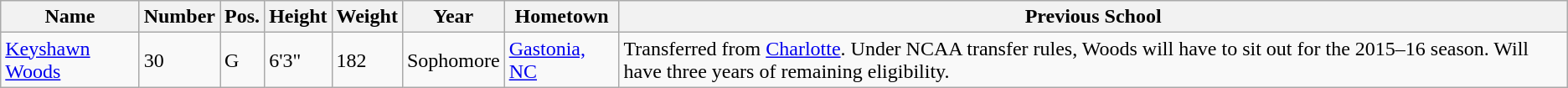<table class="wikitable sortable" border="1">
<tr>
<th>Name</th>
<th>Number</th>
<th>Pos.</th>
<th>Height</th>
<th>Weight</th>
<th>Year</th>
<th>Hometown</th>
<th class="unsortable">Previous School</th>
</tr>
<tr>
<td><a href='#'>Keyshawn Woods</a></td>
<td>30</td>
<td>G</td>
<td>6'3"</td>
<td>182</td>
<td>Sophomore</td>
<td><a href='#'>Gastonia, NC</a></td>
<td>Transferred from <a href='#'>Charlotte</a>. Under NCAA transfer rules, Woods will have to sit out for the 2015–16 season. Will have three years of remaining eligibility.</td>
</tr>
</table>
